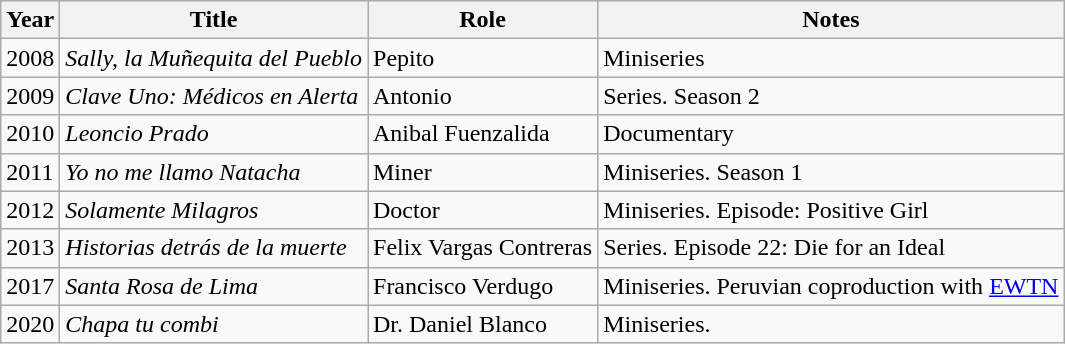<table class="wikitable sortable">
<tr>
<th>Year</th>
<th>Title</th>
<th>Role</th>
<th class="unsortable">Notes</th>
</tr>
<tr>
<td>2008</td>
<td><em>Sally, la Muñequita del Pueblo</em></td>
<td>Pepito</td>
<td>Miniseries</td>
</tr>
<tr>
<td>2009</td>
<td><em>Clave Uno: Médicos en Alerta</em></td>
<td>Antonio</td>
<td>Series. Season 2</td>
</tr>
<tr>
<td>2010</td>
<td><em>Leoncio Prado</em></td>
<td>Anibal Fuenzalida</td>
<td>Documentary</td>
</tr>
<tr>
<td>2011</td>
<td><em>Yo no me llamo Natacha</em></td>
<td>Miner</td>
<td>Miniseries. Season 1</td>
</tr>
<tr>
<td>2012</td>
<td><em>Solamente Milagros</em></td>
<td>Doctor</td>
<td>Miniseries. Episode: Positive Girl</td>
</tr>
<tr>
<td>2013</td>
<td><em>Historias detrás de la muerte</em></td>
<td>Felix Vargas Contreras</td>
<td>Series. Episode 22: Die for an Ideal</td>
</tr>
<tr>
<td>2017</td>
<td><em>Santa Rosa de Lima</em></td>
<td>Francisco Verdugo</td>
<td>Miniseries. Peruvian coproduction with <a href='#'>EWTN</a></td>
</tr>
<tr>
<td>2020</td>
<td><em>Chapa tu combi</em></td>
<td>Dr. Daniel Blanco</td>
<td>Miniseries.</td>
</tr>
</table>
